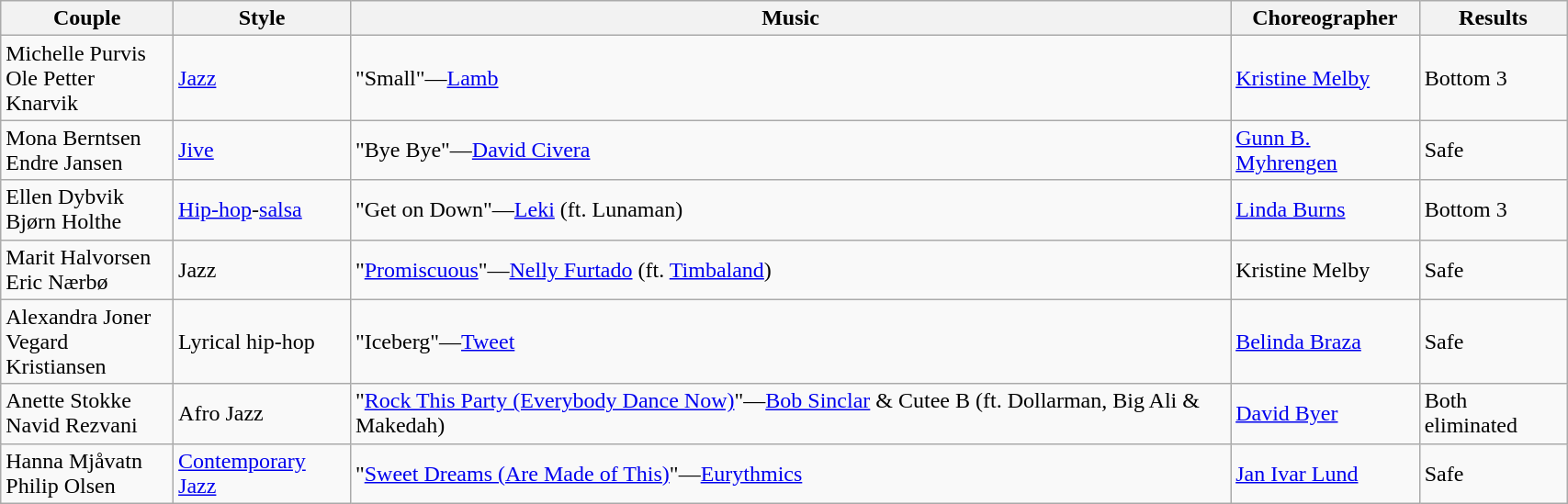<table class="wikitable" width="90%">
<tr>
<th>Couple</th>
<th>Style</th>
<th>Music</th>
<th>Choreographer</th>
<th>Results</th>
</tr>
<tr>
<td>Michelle Purvis<br>Ole Petter Knarvik</td>
<td><a href='#'>Jazz</a></td>
<td>"Small"—<a href='#'>Lamb</a></td>
<td><a href='#'>Kristine Melby</a></td>
<td>Bottom 3</td>
</tr>
<tr>
<td>Mona Berntsen<br>Endre Jansen</td>
<td><a href='#'>Jive</a></td>
<td>"Bye Bye"—<a href='#'>David Civera</a></td>
<td><a href='#'>Gunn B. Myhrengen</a></td>
<td>Safe</td>
</tr>
<tr>
<td>Ellen Dybvik<br>Bjørn Holthe</td>
<td><a href='#'>Hip-hop</a>-<a href='#'>salsa</a></td>
<td>"Get on Down"—<a href='#'>Leki</a> (ft. Lunaman)</td>
<td><a href='#'>Linda Burns</a></td>
<td>Bottom 3</td>
</tr>
<tr>
<td>Marit Halvorsen<br>Eric Nærbø</td>
<td>Jazz</td>
<td>"<a href='#'>Promiscuous</a>"—<a href='#'>Nelly Furtado</a> (ft. <a href='#'>Timbaland</a>)</td>
<td>Kristine Melby</td>
<td>Safe</td>
</tr>
<tr>
<td>Alexandra Joner<br>Vegard Kristiansen</td>
<td>Lyrical hip-hop</td>
<td>"Iceberg"—<a href='#'>Tweet</a></td>
<td><a href='#'>Belinda Braza</a></td>
<td>Safe</td>
</tr>
<tr>
<td>Anette Stokke<br>Navid Rezvani</td>
<td>Afro Jazz</td>
<td>"<a href='#'>Rock This Party (Everybody Dance Now)</a>"—<a href='#'>Bob Sinclar</a> & Cutee B (ft. Dollarman, Big Ali & Makedah)</td>
<td><a href='#'>David Byer</a></td>
<td>Both eliminated</td>
</tr>
<tr>
<td>Hanna Mjåvatn<br>Philip Olsen</td>
<td><a href='#'>Contemporary Jazz</a></td>
<td>"<a href='#'>Sweet Dreams (Are Made of This)</a>"—<a href='#'>Eurythmics</a></td>
<td><a href='#'>Jan Ivar Lund</a></td>
<td>Safe</td>
</tr>
</table>
